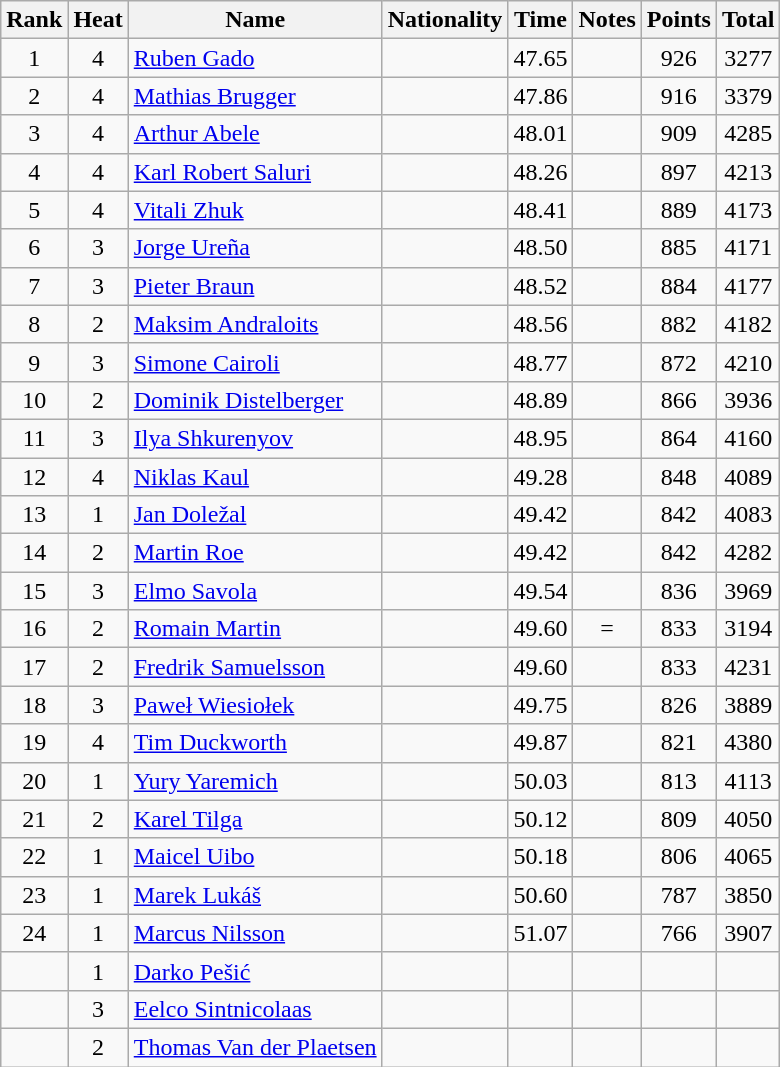<table class="wikitable sortable" style="text-align:center">
<tr>
<th>Rank</th>
<th>Heat</th>
<th>Name</th>
<th>Nationality</th>
<th>Time</th>
<th>Notes</th>
<th>Points</th>
<th>Total</th>
</tr>
<tr>
<td>1</td>
<td>4</td>
<td align=left><a href='#'>Ruben Gado</a></td>
<td align=left></td>
<td>47.65</td>
<td></td>
<td>926</td>
<td>3277</td>
</tr>
<tr>
<td>2</td>
<td>4</td>
<td align=left><a href='#'>Mathias Brugger</a></td>
<td align=left></td>
<td>47.86</td>
<td></td>
<td>916</td>
<td>3379</td>
</tr>
<tr>
<td>3</td>
<td>4</td>
<td align=left><a href='#'>Arthur Abele</a></td>
<td align=left></td>
<td>48.01</td>
<td></td>
<td>909</td>
<td>4285</td>
</tr>
<tr>
<td>4</td>
<td>4</td>
<td align=left><a href='#'>Karl Robert Saluri</a></td>
<td align=left></td>
<td>48.26</td>
<td></td>
<td>897</td>
<td>4213</td>
</tr>
<tr>
<td>5</td>
<td>4</td>
<td align=left><a href='#'>Vitali Zhuk</a></td>
<td align=left></td>
<td>48.41</td>
<td></td>
<td>889</td>
<td>4173</td>
</tr>
<tr>
<td>6</td>
<td>3</td>
<td align=left><a href='#'>Jorge Ureña</a></td>
<td align=left></td>
<td>48.50</td>
<td></td>
<td>885</td>
<td>4171</td>
</tr>
<tr>
<td>7</td>
<td>3</td>
<td align=left><a href='#'>Pieter Braun</a></td>
<td align=left></td>
<td>48.52</td>
<td></td>
<td>884</td>
<td>4177</td>
</tr>
<tr>
<td>8</td>
<td>2</td>
<td align=left><a href='#'>Maksim Andraloits</a></td>
<td align=left></td>
<td>48.56</td>
<td></td>
<td>882</td>
<td>4182</td>
</tr>
<tr>
<td>9</td>
<td>3</td>
<td align=left><a href='#'>Simone Cairoli</a></td>
<td align=left></td>
<td>48.77</td>
<td></td>
<td>872</td>
<td>4210</td>
</tr>
<tr>
<td>10</td>
<td>2</td>
<td align=left><a href='#'>Dominik Distelberger</a></td>
<td align=left></td>
<td>48.89</td>
<td></td>
<td>866</td>
<td>3936</td>
</tr>
<tr>
<td>11</td>
<td>3</td>
<td align=left><a href='#'>Ilya Shkurenyov</a></td>
<td align=left></td>
<td>48.95</td>
<td></td>
<td>864</td>
<td>4160</td>
</tr>
<tr>
<td>12</td>
<td>4</td>
<td align=left><a href='#'>Niklas Kaul</a></td>
<td align=left></td>
<td>49.28</td>
<td></td>
<td>848</td>
<td>4089</td>
</tr>
<tr>
<td>13</td>
<td>1</td>
<td align=left><a href='#'>Jan Doležal</a></td>
<td align=left></td>
<td>49.42</td>
<td></td>
<td>842</td>
<td>4083</td>
</tr>
<tr>
<td>14</td>
<td>2</td>
<td align=left><a href='#'>Martin Roe</a></td>
<td align=left></td>
<td>49.42</td>
<td></td>
<td>842</td>
<td>4282</td>
</tr>
<tr>
<td>15</td>
<td>3</td>
<td align=left><a href='#'>Elmo Savola</a></td>
<td align=left></td>
<td>49.54</td>
<td></td>
<td>836</td>
<td>3969</td>
</tr>
<tr>
<td>16</td>
<td>2</td>
<td align=left><a href='#'>Romain Martin</a></td>
<td align=left></td>
<td>49.60</td>
<td>=</td>
<td>833</td>
<td>3194</td>
</tr>
<tr>
<td>17</td>
<td>2</td>
<td align=left><a href='#'>Fredrik Samuelsson</a></td>
<td align=left></td>
<td>49.60</td>
<td></td>
<td>833</td>
<td>4231</td>
</tr>
<tr>
<td>18</td>
<td>3</td>
<td align=left><a href='#'>Paweł Wiesiołek</a></td>
<td align=left></td>
<td>49.75</td>
<td></td>
<td>826</td>
<td>3889</td>
</tr>
<tr>
<td>19</td>
<td>4</td>
<td align=left><a href='#'>Tim Duckworth</a></td>
<td align=left></td>
<td>49.87</td>
<td></td>
<td>821</td>
<td>4380</td>
</tr>
<tr>
<td>20</td>
<td>1</td>
<td align=left><a href='#'>Yury Yaremich</a></td>
<td align=left></td>
<td>50.03</td>
<td></td>
<td>813</td>
<td>4113</td>
</tr>
<tr>
<td>21</td>
<td>2</td>
<td align=left><a href='#'>Karel Tilga</a></td>
<td align=left></td>
<td>50.12</td>
<td></td>
<td>809</td>
<td>4050</td>
</tr>
<tr>
<td>22</td>
<td>1</td>
<td align=left><a href='#'>Maicel Uibo</a></td>
<td align=left></td>
<td>50.18</td>
<td></td>
<td>806</td>
<td>4065</td>
</tr>
<tr>
<td>23</td>
<td>1</td>
<td align=left><a href='#'>Marek Lukáš</a></td>
<td align=left></td>
<td>50.60</td>
<td></td>
<td>787</td>
<td>3850</td>
</tr>
<tr>
<td>24</td>
<td>1</td>
<td align=left><a href='#'>Marcus Nilsson</a></td>
<td align=left></td>
<td>51.07</td>
<td></td>
<td>766</td>
<td>3907</td>
</tr>
<tr>
<td></td>
<td>1</td>
<td align=left><a href='#'>Darko Pešić</a></td>
<td align=left></td>
<td></td>
<td></td>
<td></td>
<td></td>
</tr>
<tr>
<td></td>
<td>3</td>
<td align=left><a href='#'>Eelco Sintnicolaas</a></td>
<td align=left></td>
<td></td>
<td></td>
<td></td>
<td></td>
</tr>
<tr>
<td></td>
<td>2</td>
<td align=left><a href='#'>Thomas Van der Plaetsen</a></td>
<td align=left></td>
<td></td>
<td></td>
<td></td>
<td></td>
</tr>
</table>
